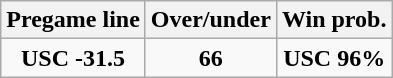<table class="wikitable">
<tr align="center">
<th style=>Pregame line</th>
<th style=>Over/under</th>
<th style=>Win prob.</th>
</tr>
<tr align="center">
<td><strong>USC -31.5</strong></td>
<td><strong>66</strong></td>
<td><strong>USC 96%</strong></td>
</tr>
</table>
